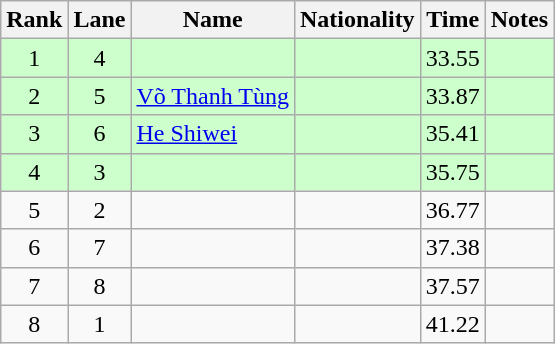<table class="wikitable sortable" style="text-align:center">
<tr>
<th>Rank</th>
<th>Lane</th>
<th>Name</th>
<th>Nationality</th>
<th>Time</th>
<th>Notes</th>
</tr>
<tr bgcolor=ccffcc>
<td>1</td>
<td>4</td>
<td align=left></td>
<td align=left></td>
<td>33.55</td>
<td><strong></strong></td>
</tr>
<tr bgcolor=ccffcc>
<td>2</td>
<td>5</td>
<td align=left><a href='#'>Võ Thanh Tùng</a></td>
<td align=left></td>
<td>33.87</td>
<td><strong></strong></td>
</tr>
<tr bgcolor=ccffcc>
<td>3</td>
<td>6</td>
<td align=left><a href='#'>He Shiwei</a></td>
<td align=left></td>
<td>35.41</td>
<td><strong></strong></td>
</tr>
<tr bgcolor=ccffcc>
<td>4</td>
<td>3</td>
<td align=left></td>
<td align=left></td>
<td>35.75</td>
<td><strong></strong></td>
</tr>
<tr>
<td>5</td>
<td>2</td>
<td align=left></td>
<td align=left></td>
<td>36.77</td>
<td></td>
</tr>
<tr>
<td>6</td>
<td>7</td>
<td align=left></td>
<td align=left></td>
<td>37.38</td>
<td></td>
</tr>
<tr>
<td>7</td>
<td>8</td>
<td align=left></td>
<td align=left></td>
<td>37.57</td>
<td></td>
</tr>
<tr>
<td>8</td>
<td>1</td>
<td align=left></td>
<td align=left></td>
<td>41.22</td>
<td></td>
</tr>
</table>
